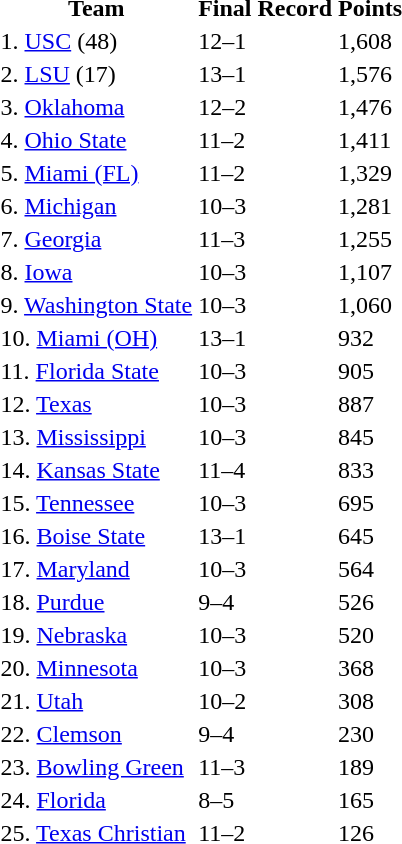<table>
<tr>
<th>Team</th>
<th>Final Record</th>
<th>Points</th>
</tr>
<tr>
<td>1. <a href='#'>USC</a> (48)</td>
<td>12–1</td>
<td>1,608</td>
</tr>
<tr>
<td>2. <a href='#'>LSU</a> (17)</td>
<td>13–1</td>
<td>1,576</td>
</tr>
<tr>
<td>3. <a href='#'>Oklahoma</a></td>
<td>12–2</td>
<td>1,476</td>
</tr>
<tr>
<td>4. <a href='#'>Ohio State</a></td>
<td>11–2</td>
<td>1,411</td>
</tr>
<tr>
<td>5. <a href='#'>Miami (FL)</a></td>
<td>11–2</td>
<td>1,329</td>
</tr>
<tr>
<td>6. <a href='#'>Michigan</a></td>
<td>10–3</td>
<td>1,281</td>
</tr>
<tr>
<td>7. <a href='#'>Georgia</a></td>
<td>11–3</td>
<td>1,255</td>
</tr>
<tr>
<td>8. <a href='#'>Iowa</a></td>
<td>10–3</td>
<td>1,107</td>
</tr>
<tr>
<td>9. <a href='#'>Washington State</a></td>
<td>10–3</td>
<td>1,060</td>
</tr>
<tr>
<td>10. <a href='#'>Miami (OH)</a></td>
<td>13–1</td>
<td>932</td>
</tr>
<tr>
<td>11. <a href='#'>Florida State</a></td>
<td>10–3</td>
<td>905</td>
</tr>
<tr>
<td>12. <a href='#'>Texas</a></td>
<td>10–3</td>
<td>887</td>
</tr>
<tr>
<td>13. <a href='#'>Mississippi</a></td>
<td>10–3</td>
<td>845</td>
</tr>
<tr>
<td>14. <a href='#'>Kansas State</a></td>
<td>11–4</td>
<td>833</td>
</tr>
<tr>
<td>15. <a href='#'>Tennessee</a></td>
<td>10–3</td>
<td>695</td>
</tr>
<tr>
<td>16. <a href='#'>Boise State</a></td>
<td>13–1</td>
<td>645</td>
</tr>
<tr>
<td>17. <a href='#'>Maryland</a></td>
<td>10–3</td>
<td>564</td>
</tr>
<tr>
<td>18. <a href='#'>Purdue</a></td>
<td>9–4</td>
<td>526</td>
</tr>
<tr>
<td>19. <a href='#'>Nebraska</a></td>
<td>10–3</td>
<td>520</td>
</tr>
<tr>
<td>20. <a href='#'>Minnesota</a></td>
<td>10–3</td>
<td>368</td>
</tr>
<tr>
<td>21. <a href='#'>Utah</a></td>
<td>10–2</td>
<td>308</td>
</tr>
<tr>
<td>22. <a href='#'>Clemson</a></td>
<td>9–4</td>
<td>230</td>
</tr>
<tr>
<td>23. <a href='#'>Bowling Green</a></td>
<td>11–3</td>
<td>189</td>
</tr>
<tr>
<td>24. <a href='#'>Florida</a></td>
<td>8–5</td>
<td>165</td>
</tr>
<tr>
<td>25. <a href='#'>Texas Christian</a></td>
<td>11–2</td>
<td>126</td>
</tr>
</table>
